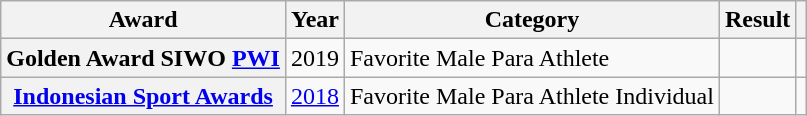<table class="wikitable plainrowheaders sortable">
<tr>
<th scope="col">Award</th>
<th scope="col">Year</th>
<th scope="col">Category</th>
<th scope="col">Result</th>
<th scope="col" class="unsortable"></th>
</tr>
<tr>
<th scope="row">Golden Award SIWO <a href='#'>PWI</a></th>
<td>2019</td>
<td>Favorite Male Para Athlete</td>
<td></td>
<td></td>
</tr>
<tr>
<th scope="row"><a href='#'>Indonesian Sport Awards</a></th>
<td><a href='#'>2018</a></td>
<td>Favorite Male Para Athlete Individual</td>
<td></td>
<td></td>
</tr>
</table>
